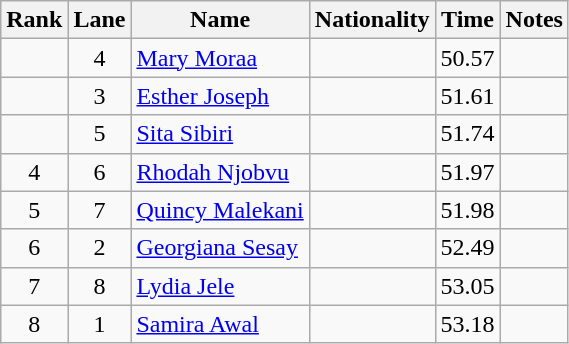<table class="wikitable sortable" style="text-align:center">
<tr>
<th>Rank</th>
<th>Lane</th>
<th>Name</th>
<th>Nationality</th>
<th>Time</th>
<th>Notes</th>
</tr>
<tr>
<td></td>
<td>4</td>
<td align=left><a href='#'>Mary Moraa</a></td>
<td align=left></td>
<td>50.57</td>
<td></td>
</tr>
<tr>
<td></td>
<td>3</td>
<td align=left><a href='#'>Esther Joseph</a></td>
<td align=left></td>
<td>51.61</td>
<td></td>
</tr>
<tr>
<td></td>
<td>5</td>
<td align=left><a href='#'>Sita Sibiri</a></td>
<td align=left></td>
<td>51.74</td>
<td></td>
</tr>
<tr>
<td>4</td>
<td>6</td>
<td align=left><a href='#'>Rhodah Njobvu</a></td>
<td align=left></td>
<td>51.97</td>
<td></td>
</tr>
<tr>
<td>5</td>
<td>7</td>
<td align=left><a href='#'>Quincy Malekani</a></td>
<td align=left></td>
<td>51.98</td>
<td></td>
</tr>
<tr>
<td>6</td>
<td>2</td>
<td align=left><a href='#'>Georgiana Sesay</a></td>
<td align=left></td>
<td>52.49</td>
<td></td>
</tr>
<tr>
<td>7</td>
<td>8</td>
<td align=left><a href='#'>Lydia Jele</a></td>
<td align=left></td>
<td>53.05</td>
<td></td>
</tr>
<tr>
<td>8</td>
<td>1</td>
<td align=left><a href='#'>Samira Awal</a></td>
<td align=left></td>
<td>53.18</td>
<td></td>
</tr>
</table>
